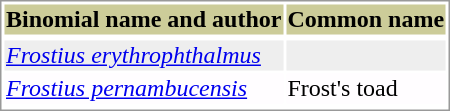<table style="text-align:left; border:1px solid #999999; ">
<tr style="background:#CCCC99; text-align: center; ">
<th>Binomial name and author</th>
<th>Common name</th>
</tr>
<tr>
</tr>
<tr style="background:#EEEEEE;">
<td><em><a href='#'>Frostius erythrophthalmus</a></em> </td>
<td></td>
</tr>
<tr style="background:#FFFDFF;">
<td><em><a href='#'>Frostius pernambucensis</a></em> </td>
<td>Frost's toad</td>
</tr>
<tr>
</tr>
</table>
